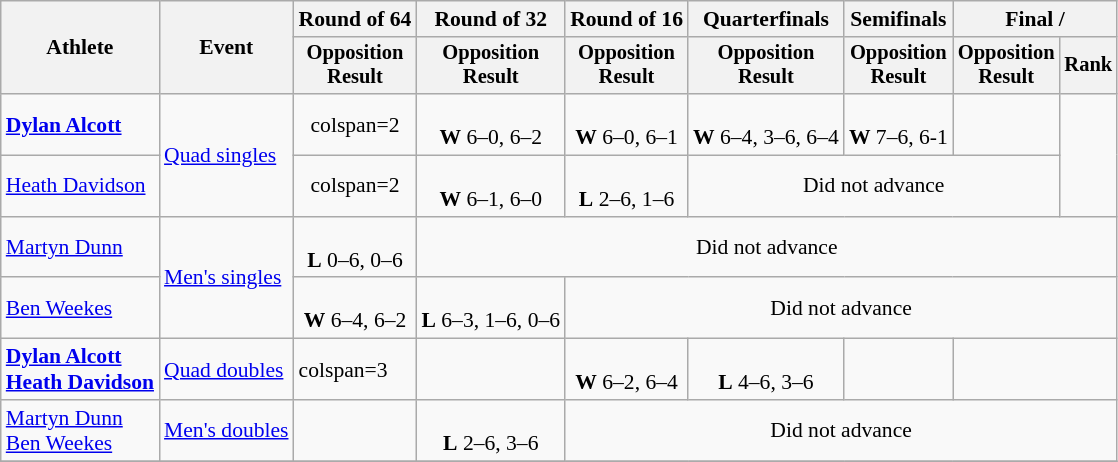<table class="wikitable" style="font-size:90%;">
<tr>
<th rowspan=2>Athlete</th>
<th rowspan=2>Event</th>
<th>Round of 64</th>
<th>Round of 32</th>
<th>Round of 16</th>
<th>Quarterfinals</th>
<th>Semifinals</th>
<th colspan=2>Final / </th>
</tr>
<tr style="font-size:95%">
<th>Opposition<br>Result</th>
<th>Opposition<br>Result</th>
<th>Opposition<br>Result</th>
<th>Opposition<br>Result</th>
<th>Opposition<br>Result</th>
<th>Opposition<br>Result</th>
<th>Rank</th>
</tr>
<tr align=center>
<td align=left><strong><a href='#'>Dylan Alcott</a></strong></td>
<td align=left rowspan=2><a href='#'>Quad singles</a></td>
<td>colspan=2 </td>
<td align="center"><br><strong>W</strong> 6–0, 6–2</td>
<td align="center"><br><strong>W</strong> 6–0, 6–1</td>
<td align="center"><br><strong>W</strong> 6–4, 3–6, 6–4</td>
<td align="center"><br><strong>W</strong> 7–6, 6-1</td>
<td></td>
</tr>
<tr align=center>
<td align=left><a href='#'>Heath Davidson</a></td>
<td>colspan=2 </td>
<td align="center"><br><strong>W</strong> 6–1, 6–0</td>
<td align="center"><br><strong>L</strong> 2–6, 1–6</td>
<td align="center" colspan=3>Did not advance</td>
</tr>
<tr align=center>
<td align=left><a href='#'>Martyn Dunn</a></td>
<td align=left rowspan=2><a href='#'>Men's singles</a></td>
<td align="center"><br><strong>L</strong> 0–6, 0–6</td>
<td align="center" colspan=6>Did not advance</td>
</tr>
<tr align=center>
<td align=left><a href='#'>Ben Weekes</a></td>
<td align="center"><br><strong>W</strong> 6–4, 6–2</td>
<td align="center"><br> <strong>L</strong> 6–3, 1–6, 0–6</td>
<td align="center" colspan=5>Did not advance</td>
</tr>
<tr>
<td><strong><a href='#'>Dylan Alcott</a><br><a href='#'>Heath Davidson</a></strong></td>
<td><a href='#'>Quad doubles</a></td>
<td>colspan=3 </td>
<td></td>
<td align="center"><br><strong>W</strong> 6–2, 6–4</td>
<td align="center"><br><strong>L</strong> 4–6, 3–6</td>
<td></td>
</tr>
<tr>
<td><a href='#'>Martyn Dunn</a><br><a href='#'>Ben Weekes</a></td>
<td><a href='#'>Men's doubles</a></td>
<td></td>
<td align="center"><br><strong>L</strong> 2–6, 3–6</td>
<td align="center" colspan=5>Did not advance</td>
</tr>
<tr>
</tr>
</table>
